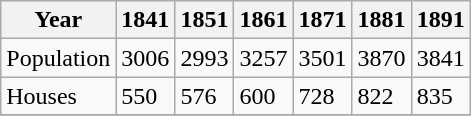<table class="wikitable">
<tr>
<th>Year</th>
<th>1841</th>
<th>1851</th>
<th>1861</th>
<th>1871</th>
<th>1881</th>
<th>1891</th>
</tr>
<tr>
<td>Population</td>
<td>3006</td>
<td>2993</td>
<td>3257</td>
<td>3501</td>
<td>3870</td>
<td>3841</td>
</tr>
<tr>
<td>Houses</td>
<td>550</td>
<td>576</td>
<td>600</td>
<td>728</td>
<td>822</td>
<td>835</td>
</tr>
<tr>
</tr>
</table>
